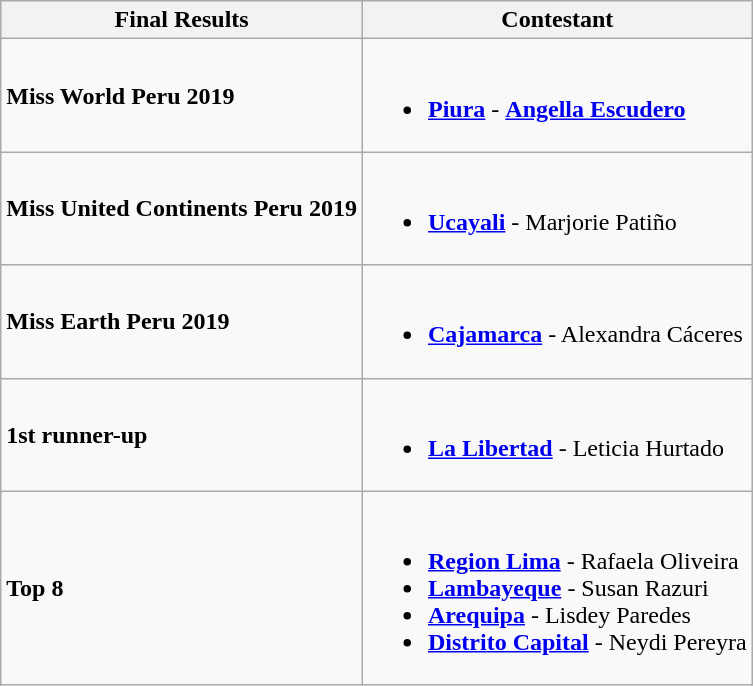<table class="wikitable sortable">
<tr>
<th>Final Results</th>
<th>Contestant</th>
</tr>
<tr>
<td><strong>Miss World Peru 2019</strong></td>
<td><br><ul><li> <strong><a href='#'>Piura</a></strong> - <strong><a href='#'>Angella Escudero</a></strong></li></ul></td>
</tr>
<tr>
<td><strong>Miss United Continents Peru 2019</strong></td>
<td><br><ul><li> <strong><a href='#'>Ucayali</a></strong> - Marjorie Patiño</li></ul></td>
</tr>
<tr>
<td><strong>Miss Earth Peru 2019</strong></td>
<td><br><ul><li> <strong><a href='#'>Cajamarca</a></strong> - Alexandra Cáceres</li></ul></td>
</tr>
<tr>
<td><strong>1st runner-up</strong></td>
<td><br><ul><li> <strong><a href='#'>La Libertad</a></strong> - Leticia Hurtado</li></ul></td>
</tr>
<tr>
<td><strong>Top 8</strong></td>
<td><br><ul><li> <strong><a href='#'>Region Lima</a></strong> - Rafaela Oliveira</li><li> <strong><a href='#'>Lambayeque</a></strong> - Susan Razuri</li><li> <strong><a href='#'>Arequipa</a></strong> - Lisdey Paredes</li><li> <strong><a href='#'>Distrito Capital</a></strong> - Neydi Pereyra</li></ul></td>
</tr>
</table>
